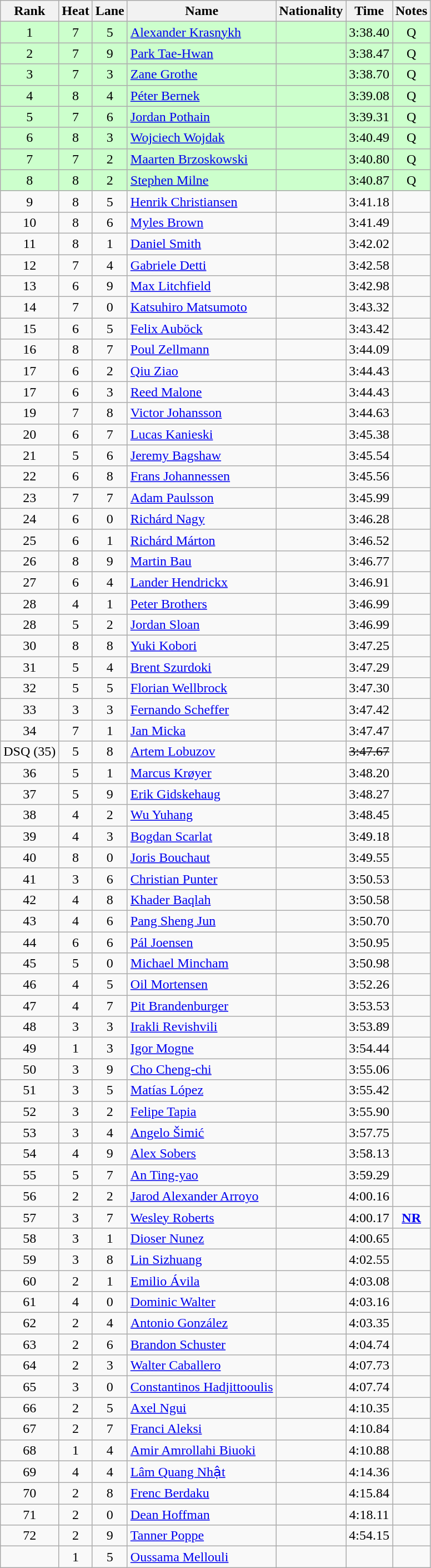<table class="wikitable sortable" style="text-align:center">
<tr>
<th>Rank</th>
<th>Heat</th>
<th>Lane</th>
<th>Name</th>
<th>Nationality</th>
<th>Time</th>
<th>Notes</th>
</tr>
<tr bgcolor=ccffcc>
<td>1</td>
<td>7</td>
<td>5</td>
<td align=left><a href='#'>Alexander Krasnykh</a></td>
<td align=left></td>
<td>3:38.40</td>
<td>Q</td>
</tr>
<tr bgcolor=ccffcc>
<td>2</td>
<td>7</td>
<td>9</td>
<td align=left><a href='#'>Park Tae-Hwan</a></td>
<td align=left></td>
<td>3:38.47</td>
<td>Q</td>
</tr>
<tr bgcolor=ccffcc>
<td>3</td>
<td>7</td>
<td>3</td>
<td align=left><a href='#'>Zane Grothe</a></td>
<td align=left></td>
<td>3:38.70</td>
<td>Q</td>
</tr>
<tr bgcolor=ccffcc>
<td>4</td>
<td>8</td>
<td>4</td>
<td align=left><a href='#'>Péter Bernek</a></td>
<td align=left></td>
<td>3:39.08</td>
<td>Q</td>
</tr>
<tr bgcolor=ccffcc>
<td>5</td>
<td>7</td>
<td>6</td>
<td align=left><a href='#'>Jordan Pothain</a></td>
<td align=left></td>
<td>3:39.31</td>
<td>Q</td>
</tr>
<tr bgcolor=ccffcc>
<td>6</td>
<td>8</td>
<td>3</td>
<td align=left><a href='#'>Wojciech Wojdak</a></td>
<td align=left></td>
<td>3:40.49</td>
<td>Q</td>
</tr>
<tr bgcolor=ccffcc>
<td>7</td>
<td>7</td>
<td>2</td>
<td align=left><a href='#'>Maarten Brzoskowski</a></td>
<td align=left></td>
<td>3:40.80</td>
<td>Q</td>
</tr>
<tr bgcolor=ccffcc>
<td>8</td>
<td>8</td>
<td>2</td>
<td align=left><a href='#'>Stephen Milne</a></td>
<td align=left></td>
<td>3:40.87</td>
<td>Q</td>
</tr>
<tr>
<td>9</td>
<td>8</td>
<td>5</td>
<td align=left><a href='#'>Henrik Christiansen</a></td>
<td align=left></td>
<td>3:41.18</td>
<td></td>
</tr>
<tr>
<td>10</td>
<td>8</td>
<td>6</td>
<td align=left><a href='#'>Myles Brown</a></td>
<td align=left></td>
<td>3:41.49</td>
<td></td>
</tr>
<tr>
<td>11</td>
<td>8</td>
<td>1</td>
<td align=left><a href='#'>Daniel Smith</a></td>
<td align=left></td>
<td>3:42.02</td>
<td></td>
</tr>
<tr>
<td>12</td>
<td>7</td>
<td>4</td>
<td align=left><a href='#'>Gabriele Detti</a></td>
<td align=left></td>
<td>3:42.58</td>
<td></td>
</tr>
<tr>
<td>13</td>
<td>6</td>
<td>9</td>
<td align=left><a href='#'>Max Litchfield</a></td>
<td align=left></td>
<td>3:42.98</td>
<td></td>
</tr>
<tr>
<td>14</td>
<td>7</td>
<td>0</td>
<td align=left><a href='#'>Katsuhiro Matsumoto</a></td>
<td align=left></td>
<td>3:43.32</td>
<td></td>
</tr>
<tr>
<td>15</td>
<td>6</td>
<td>5</td>
<td align=left><a href='#'>Felix Auböck</a></td>
<td align=left></td>
<td>3:43.42</td>
<td></td>
</tr>
<tr>
<td>16</td>
<td>8</td>
<td>7</td>
<td align=left><a href='#'>Poul Zellmann</a></td>
<td align=left></td>
<td>3:44.09</td>
<td></td>
</tr>
<tr>
<td>17</td>
<td>6</td>
<td>2</td>
<td align=left><a href='#'>Qiu Ziao</a></td>
<td align=left></td>
<td>3:44.43</td>
<td></td>
</tr>
<tr>
<td>17</td>
<td>6</td>
<td>3</td>
<td align=left><a href='#'>Reed Malone</a></td>
<td align=left></td>
<td>3:44.43</td>
<td></td>
</tr>
<tr>
<td>19</td>
<td>7</td>
<td>8</td>
<td align=left><a href='#'>Victor Johansson</a></td>
<td align=left></td>
<td>3:44.63</td>
<td></td>
</tr>
<tr>
<td>20</td>
<td>6</td>
<td>7</td>
<td align=left><a href='#'>Lucas Kanieski</a></td>
<td align=left></td>
<td>3:45.38</td>
<td></td>
</tr>
<tr>
<td>21</td>
<td>5</td>
<td>6</td>
<td align=left><a href='#'>Jeremy Bagshaw</a></td>
<td align=left></td>
<td>3:45.54</td>
<td></td>
</tr>
<tr>
<td>22</td>
<td>6</td>
<td>8</td>
<td align=left><a href='#'>Frans Johannessen</a></td>
<td align=left></td>
<td>3:45.56</td>
<td></td>
</tr>
<tr>
<td>23</td>
<td>7</td>
<td>7</td>
<td align=left><a href='#'>Adam Paulsson</a></td>
<td align=left></td>
<td>3:45.99</td>
<td></td>
</tr>
<tr>
<td>24</td>
<td>6</td>
<td>0</td>
<td align=left><a href='#'>Richárd Nagy</a></td>
<td align=left></td>
<td>3:46.28</td>
<td></td>
</tr>
<tr>
<td>25</td>
<td>6</td>
<td>1</td>
<td align=left><a href='#'>Richárd Márton</a></td>
<td align=left></td>
<td>3:46.52</td>
<td></td>
</tr>
<tr>
<td>26</td>
<td>8</td>
<td>9</td>
<td align=left><a href='#'>Martin Bau</a></td>
<td align=left></td>
<td>3:46.77</td>
<td></td>
</tr>
<tr>
<td>27</td>
<td>6</td>
<td>4</td>
<td align=left><a href='#'>Lander Hendrickx</a></td>
<td align=left></td>
<td>3:46.91</td>
<td></td>
</tr>
<tr>
<td>28</td>
<td>4</td>
<td>1</td>
<td align=left><a href='#'>Peter Brothers</a></td>
<td align=left></td>
<td>3:46.99</td>
<td></td>
</tr>
<tr>
<td>28</td>
<td>5</td>
<td>2</td>
<td align=left><a href='#'>Jordan Sloan</a></td>
<td align=left></td>
<td>3:46.99</td>
<td></td>
</tr>
<tr>
<td>30</td>
<td>8</td>
<td>8</td>
<td align=left><a href='#'>Yuki Kobori</a></td>
<td align=left></td>
<td>3:47.25</td>
<td></td>
</tr>
<tr>
<td>31</td>
<td>5</td>
<td>4</td>
<td align=left><a href='#'>Brent Szurdoki</a></td>
<td align=left></td>
<td>3:47.29</td>
<td></td>
</tr>
<tr>
<td>32</td>
<td>5</td>
<td>5</td>
<td align=left><a href='#'>Florian Wellbrock</a></td>
<td align=left></td>
<td>3:47.30</td>
<td></td>
</tr>
<tr>
<td>33</td>
<td>3</td>
<td>3</td>
<td align=left><a href='#'>Fernando Scheffer</a></td>
<td align=left></td>
<td>3:47.42</td>
<td></td>
</tr>
<tr>
<td>34</td>
<td>7</td>
<td>1</td>
<td align=left><a href='#'>Jan Micka</a></td>
<td align=left></td>
<td>3:47.47</td>
<td></td>
</tr>
<tr>
<td>DSQ (35)</td>
<td>5</td>
<td>8</td>
<td align=left><a href='#'>Artem Lobuzov</a></td>
<td align=left></td>
<td><s>3:47.67</s></td>
<td></td>
</tr>
<tr>
<td>36</td>
<td>5</td>
<td>1</td>
<td align=left><a href='#'>Marcus Krøyer</a></td>
<td align=left></td>
<td>3:48.20</td>
<td></td>
</tr>
<tr>
<td>37</td>
<td>5</td>
<td>9</td>
<td align=left><a href='#'>Erik Gidskehaug</a></td>
<td align=left></td>
<td>3:48.27</td>
<td></td>
</tr>
<tr>
<td>38</td>
<td>4</td>
<td>2</td>
<td align=left><a href='#'>Wu Yuhang</a></td>
<td align=left></td>
<td>3:48.45</td>
<td></td>
</tr>
<tr>
<td>39</td>
<td>4</td>
<td>3</td>
<td align=left><a href='#'>Bogdan Scarlat</a></td>
<td align=left></td>
<td>3:49.18</td>
<td></td>
</tr>
<tr>
<td>40</td>
<td>8</td>
<td>0</td>
<td align=left><a href='#'>Joris Bouchaut</a></td>
<td align=left></td>
<td>3:49.55</td>
<td></td>
</tr>
<tr>
<td>41</td>
<td>3</td>
<td>6</td>
<td align=left><a href='#'>Christian Punter</a></td>
<td align=left></td>
<td>3:50.53</td>
<td></td>
</tr>
<tr>
<td>42</td>
<td>4</td>
<td>8</td>
<td align=left><a href='#'>Khader Baqlah</a></td>
<td align=left></td>
<td>3:50.58</td>
<td></td>
</tr>
<tr>
<td>43</td>
<td>4</td>
<td>6</td>
<td align=left><a href='#'>Pang Sheng Jun</a></td>
<td align=left></td>
<td>3:50.70</td>
<td></td>
</tr>
<tr>
<td>44</td>
<td>6</td>
<td>6</td>
<td align=left><a href='#'>Pál Joensen</a></td>
<td align=left></td>
<td>3:50.95</td>
<td></td>
</tr>
<tr>
<td>45</td>
<td>5</td>
<td>0</td>
<td align=left><a href='#'>Michael Mincham</a></td>
<td align=left></td>
<td>3:50.98</td>
<td></td>
</tr>
<tr>
<td>46</td>
<td>4</td>
<td>5</td>
<td align=left><a href='#'>Oil Mortensen</a></td>
<td align=left></td>
<td>3:52.26</td>
<td></td>
</tr>
<tr>
<td>47</td>
<td>4</td>
<td>7</td>
<td align=left><a href='#'>Pit Brandenburger</a></td>
<td align=left></td>
<td>3:53.53</td>
<td></td>
</tr>
<tr>
<td>48</td>
<td>3</td>
<td>3</td>
<td align=left><a href='#'>Irakli Revishvili</a></td>
<td align=left></td>
<td>3:53.89</td>
<td></td>
</tr>
<tr>
<td>49</td>
<td>1</td>
<td>3</td>
<td align=left><a href='#'>Igor Mogne</a></td>
<td align=left></td>
<td>3:54.44</td>
<td></td>
</tr>
<tr>
<td>50</td>
<td>3</td>
<td>9</td>
<td align=left><a href='#'>Cho Cheng-chi</a></td>
<td align=left></td>
<td>3:55.06</td>
<td></td>
</tr>
<tr>
<td>51</td>
<td>3</td>
<td>5</td>
<td align=left><a href='#'>Matías López</a></td>
<td align=left></td>
<td>3:55.42</td>
<td></td>
</tr>
<tr>
<td>52</td>
<td>3</td>
<td>2</td>
<td align=left><a href='#'>Felipe Tapia</a></td>
<td align=left></td>
<td>3:55.90</td>
<td></td>
</tr>
<tr>
<td>53</td>
<td>3</td>
<td>4</td>
<td align=left><a href='#'>Angelo Šimić</a></td>
<td align=left></td>
<td>3:57.75</td>
<td></td>
</tr>
<tr>
<td>54</td>
<td>4</td>
<td>9</td>
<td align=left><a href='#'>Alex Sobers</a></td>
<td align=left></td>
<td>3:58.13</td>
<td></td>
</tr>
<tr>
<td>55</td>
<td>5</td>
<td>7</td>
<td align=left><a href='#'>An Ting-yao</a></td>
<td align=left></td>
<td>3:59.29</td>
<td></td>
</tr>
<tr>
<td>56</td>
<td>2</td>
<td>2</td>
<td align=left><a href='#'>Jarod Alexander Arroyo</a></td>
<td align=left></td>
<td>4:00.16</td>
<td></td>
</tr>
<tr>
<td>57</td>
<td>3</td>
<td>7</td>
<td align=left><a href='#'>Wesley Roberts</a></td>
<td align=left></td>
<td>4:00.17</td>
<td><strong><a href='#'>NR</a></strong></td>
</tr>
<tr>
<td>58</td>
<td>3</td>
<td>1</td>
<td align=left><a href='#'>Dioser Nunez</a></td>
<td align=left></td>
<td>4:00.65</td>
<td></td>
</tr>
<tr>
<td>59</td>
<td>3</td>
<td>8</td>
<td align=left><a href='#'>Lin Sizhuang</a></td>
<td align=left></td>
<td>4:02.55</td>
<td></td>
</tr>
<tr>
<td>60</td>
<td>2</td>
<td>1</td>
<td align=left><a href='#'>Emilio Ávila</a></td>
<td align=left></td>
<td>4:03.08</td>
<td></td>
</tr>
<tr>
<td>61</td>
<td>4</td>
<td>0</td>
<td align=left><a href='#'>Dominic Walter</a></td>
<td align=left></td>
<td>4:03.16</td>
<td></td>
</tr>
<tr>
<td>62</td>
<td>2</td>
<td>4</td>
<td align=left><a href='#'>Antonio González</a></td>
<td align=left></td>
<td>4:03.35</td>
<td></td>
</tr>
<tr>
<td>63</td>
<td>2</td>
<td>6</td>
<td align=left><a href='#'>Brandon Schuster</a></td>
<td align=left></td>
<td>4:04.74</td>
<td></td>
</tr>
<tr>
<td>64</td>
<td>2</td>
<td>3</td>
<td align=left><a href='#'>Walter Caballero</a></td>
<td align=left></td>
<td>4:07.73</td>
<td></td>
</tr>
<tr>
<td>65</td>
<td>3</td>
<td>0</td>
<td align=left><a href='#'>Constantinos Hadjittooulis</a></td>
<td align=left></td>
<td>4:07.74</td>
<td></td>
</tr>
<tr>
<td>66</td>
<td>2</td>
<td>5</td>
<td align=left><a href='#'>Axel Ngui</a></td>
<td align=left></td>
<td>4:10.35</td>
<td></td>
</tr>
<tr>
<td>67</td>
<td>2</td>
<td>7</td>
<td align=left><a href='#'>Franci Aleksi</a></td>
<td align=left></td>
<td>4:10.84</td>
<td></td>
</tr>
<tr>
<td>68</td>
<td>1</td>
<td>4</td>
<td align=left><a href='#'>Amir Amrollahi Biuoki</a></td>
<td align=left></td>
<td>4:10.88</td>
<td></td>
</tr>
<tr>
<td>69</td>
<td>4</td>
<td>4</td>
<td align=left><a href='#'>Lâm Quang Nhật</a></td>
<td align=left></td>
<td>4:14.36</td>
<td></td>
</tr>
<tr>
<td>70</td>
<td>2</td>
<td>8</td>
<td align=left><a href='#'>Frenc Berdaku</a></td>
<td align=left></td>
<td>4:15.84</td>
<td></td>
</tr>
<tr>
<td>71</td>
<td>2</td>
<td>0</td>
<td align=left><a href='#'>Dean Hoffman</a></td>
<td align=left></td>
<td>4:18.11</td>
<td></td>
</tr>
<tr>
<td>72</td>
<td>2</td>
<td>9</td>
<td align=left><a href='#'>Tanner Poppe</a></td>
<td align=left></td>
<td>4:54.15</td>
<td></td>
</tr>
<tr>
<td></td>
<td>1</td>
<td>5</td>
<td align=left><a href='#'>Oussama Mellouli</a></td>
<td align=left></td>
<td></td>
<td></td>
</tr>
</table>
